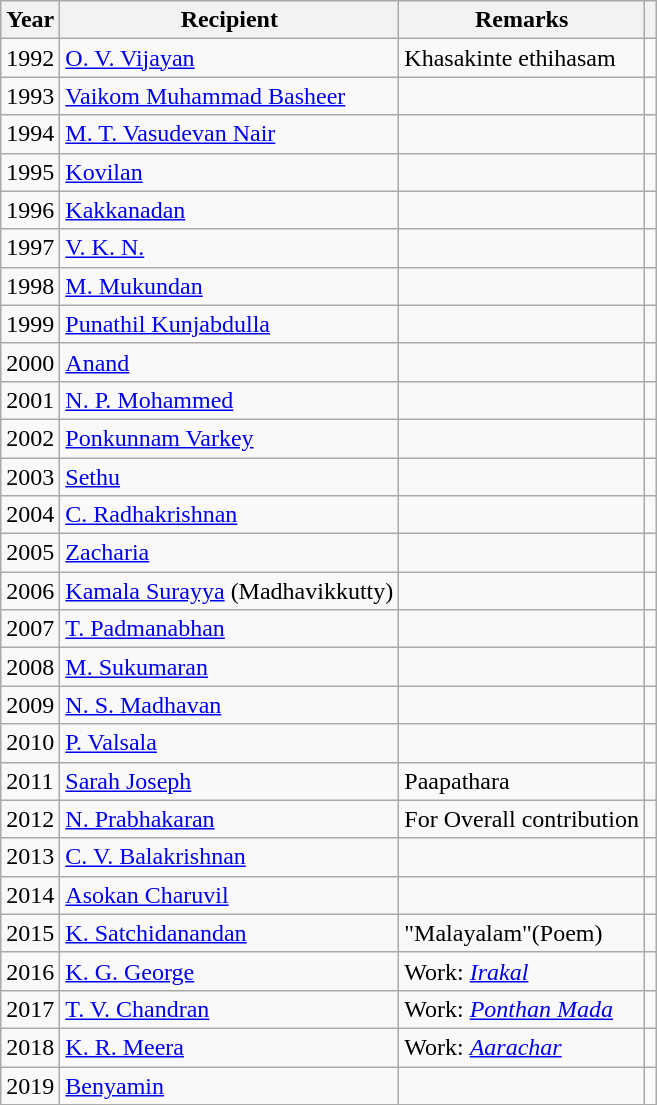<table class="wikitable">
<tr>
<th>Year</th>
<th>Recipient</th>
<th>Remarks</th>
<th></th>
</tr>
<tr>
<td>1992</td>
<td><a href='#'>O. V. Vijayan</a></td>
<td>Khasakinte ethihasam</td>
<td></td>
</tr>
<tr>
<td>1993</td>
<td><a href='#'>Vaikom Muhammad Basheer</a></td>
<td></td>
<td></td>
</tr>
<tr>
<td>1994</td>
<td><a href='#'>M. T. Vasudevan Nair</a></td>
<td></td>
<td></td>
</tr>
<tr>
<td>1995</td>
<td><a href='#'>Kovilan</a></td>
<td></td>
<td></td>
</tr>
<tr>
<td>1996</td>
<td><a href='#'>Kakkanadan</a></td>
<td></td>
<td></td>
</tr>
<tr>
<td>1997</td>
<td><a href='#'>V. K. N.</a></td>
<td></td>
<td></td>
</tr>
<tr>
<td>1998</td>
<td><a href='#'>M. Mukundan</a></td>
<td></td>
<td></td>
</tr>
<tr>
<td>1999</td>
<td><a href='#'>Punathil Kunjabdulla</a></td>
<td></td>
<td></td>
</tr>
<tr>
<td>2000</td>
<td><a href='#'>Anand</a></td>
<td></td>
<td></td>
</tr>
<tr>
<td>2001</td>
<td><a href='#'>N. P. Mohammed</a></td>
<td></td>
<td></td>
</tr>
<tr>
<td>2002</td>
<td><a href='#'>Ponkunnam Varkey</a></td>
<td></td>
<td></td>
</tr>
<tr>
<td>2003</td>
<td><a href='#'>Sethu</a></td>
<td></td>
<td></td>
</tr>
<tr>
<td>2004</td>
<td><a href='#'>C. Radhakrishnan</a></td>
<td></td>
<td></td>
</tr>
<tr>
<td>2005</td>
<td><a href='#'>Zacharia</a></td>
<td></td>
<td></td>
</tr>
<tr>
<td>2006</td>
<td><a href='#'>Kamala Surayya</a> (Madhavikkutty)</td>
<td></td>
<td></td>
</tr>
<tr>
<td>2007</td>
<td><a href='#'>T. Padmanabhan</a></td>
<td></td>
<td></td>
</tr>
<tr>
<td>2008</td>
<td><a href='#'>M. Sukumaran</a></td>
<td></td>
<td></td>
</tr>
<tr>
<td>2009</td>
<td><a href='#'>N. S. Madhavan</a></td>
<td></td>
<td></td>
</tr>
<tr>
<td>2010</td>
<td><a href='#'>P. Valsala</a></td>
<td></td>
<td></td>
</tr>
<tr>
<td>2011</td>
<td><a href='#'>Sarah Joseph</a></td>
<td>Paapathara</td>
<td></td>
</tr>
<tr>
<td>2012</td>
<td><a href='#'>N. Prabhakaran</a></td>
<td>For Overall contribution</td>
<td></td>
</tr>
<tr>
<td>2013</td>
<td><a href='#'>C. V. Balakrishnan</a></td>
<td></td>
<td></td>
</tr>
<tr>
<td>2014</td>
<td><a href='#'>Asokan Charuvil</a></td>
<td></td>
<td></td>
</tr>
<tr>
<td>2015</td>
<td><a href='#'>K. Satchidanandan</a></td>
<td>"Malayalam"(Poem)</td>
<td></td>
</tr>
<tr>
<td>2016</td>
<td><a href='#'>K. G. George</a></td>
<td>Work: <em><a href='#'>Irakal</a></em></td>
<td></td>
</tr>
<tr>
<td>2017</td>
<td><a href='#'>T. V. Chandran</a></td>
<td>Work: <em><a href='#'>Ponthan Mada</a></em></td>
<td></td>
</tr>
<tr>
<td>2018</td>
<td><a href='#'>K. R. Meera</a></td>
<td>Work: <em><a href='#'>Aarachar</a></em></td>
<td></td>
</tr>
<tr>
<td>2019</td>
<td><a href='#'>Benyamin</a></td>
<td></td>
<td></td>
</tr>
</table>
